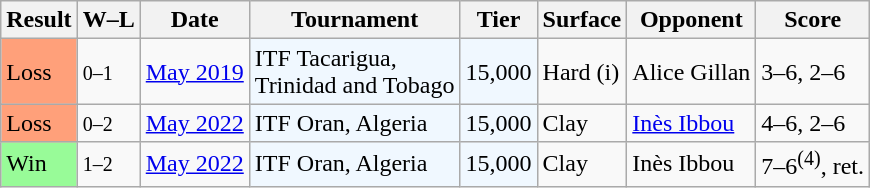<table class="sortable wikitable">
<tr>
<th>Result</th>
<th class="unsortable">W–L</th>
<th>Date</th>
<th>Tournament</th>
<th>Tier</th>
<th>Surface</th>
<th>Opponent</th>
<th class="unsortable">Score</th>
</tr>
<tr>
<td style="background:#ffa07a">Loss</td>
<td><small>0–1</small></td>
<td><a href='#'>May 2019</a></td>
<td style="background:#f0f8ff;">ITF Tacarigua, <br>Trinidad and Tobago</td>
<td style="background:#f0f8ff;">15,000</td>
<td>Hard (i)</td>
<td> Alice Gillan</td>
<td>3–6, 2–6</td>
</tr>
<tr>
<td style="background:#ffa07a">Loss</td>
<td><small>0–2</small></td>
<td><a href='#'>May 2022</a></td>
<td style="background:#f0f8ff;">ITF Oran, Algeria</td>
<td style="background:#f0f8ff;">15,000</td>
<td>Clay</td>
<td> <a href='#'>Inès Ibbou</a></td>
<td>4–6, 2–6</td>
</tr>
<tr>
<td style="background:#98fb98;">Win</td>
<td><small>1–2</small></td>
<td><a href='#'>May 2022</a></td>
<td style="background:#f0f8ff;">ITF Oran, Algeria</td>
<td style="background:#f0f8ff;">15,000</td>
<td>Clay</td>
<td> Inès Ibbou</td>
<td>7–6<sup>(4)</sup>, ret.</td>
</tr>
</table>
